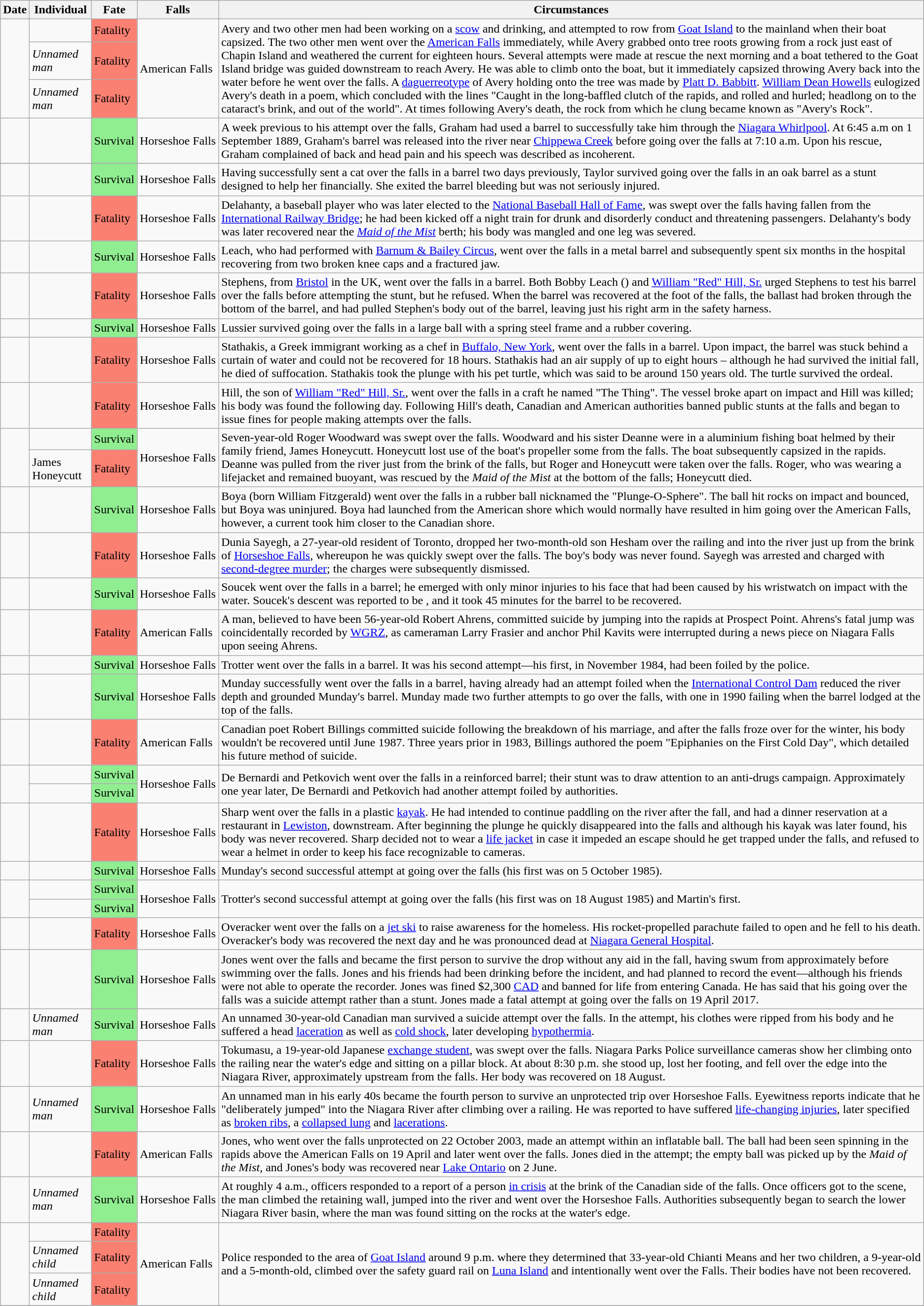<table class="wikitable sortable">
<tr>
<th>Date</th>
<th>Individual</th>
<th>Fate</th>
<th>Falls</th>
<th>Circumstances</th>
</tr>
<tr>
<td rowspan="3"></td>
<td></td>
<td style="background:salmon;">Fatality</td>
<td style="white-space: nowrap;" rowspan="3">American Falls</td>
<td rowspan="3">Avery and two other men had been working on a <a href='#'>scow</a> and drinking, and attempted to row from <a href='#'>Goat Island</a> to the mainland when their boat capsized. The two other men went over the <a href='#'>American Falls</a> immediately, while Avery grabbed onto tree roots growing from a rock just east of Chapin Island and weathered the current for eighteen hours. Several attempts were made at rescue the next morning and a boat tethered to the Goat Island bridge was guided downstream to reach Avery. He was able to climb onto the boat, but it immediately capsized throwing Avery back into the water before he went over the falls. A <a href='#'>daguerreotype</a> of Avery holding onto the tree was made by <a href='#'>Platt D. Babbitt</a>. <a href='#'>William Dean Howells</a> eulogized Avery's death in a poem, which concluded with the lines "Caught in the long-baffled clutch of the rapids, and rolled and hurled; headlong on to the cataract's brink, and out of the world". At times following Avery's death, the rock from which he clung became known as "Avery's Rock".</td>
</tr>
<tr>
<td><em>Unnamed man</em></td>
<td style="background:salmon;">Fatality</td>
</tr>
<tr>
<td><em>Unnamed man</em></td>
<td style="background:salmon;">Fatality</td>
</tr>
<tr>
<td></td>
<td></td>
<td style="background:lightgreen;">Survival</td>
<td style="white-space: nowrap;">Horseshoe Falls</td>
<td>A week previous to his attempt over the falls, Graham had used a barrel to successfully take him through the <a href='#'>Niagara Whirlpool</a>. At 6:45 a.m on 1 September 1889, Graham's barrel was released into the river near <a href='#'>Chippewa Creek</a> before going over the falls at 7:10 a.m. Upon his rescue, Graham complained of back and head pain and his speech was described as incoherent.</td>
</tr>
<tr>
</tr>
<tr ->
<td></td>
<td></td>
<td style="background:lightgreen;">Survival</td>
<td style="white-space: nowrap;">Horseshoe Falls</td>
<td>Having successfully sent a cat over the falls in a barrel two days previously, Taylor survived going over the falls in an oak barrel as a stunt designed to help her financially. She exited the barrel bleeding but was not seriously injured.</td>
</tr>
<tr>
<td></td>
<td></td>
<td style="background:salmon;">Fatality</td>
<td>Horseshoe Falls</td>
<td>Delahanty, a baseball player who was later elected to the <a href='#'>National Baseball Hall of Fame</a>, was swept over the falls having fallen from the <a href='#'>International Railway Bridge</a>; he had been kicked off a night train for drunk and disorderly conduct and threatening passengers. Delahanty's body was later recovered near the <em><a href='#'>Maid of the Mist</a></em> berth; his body was mangled and one leg was severed.</td>
</tr>
<tr>
<td></td>
<td></td>
<td style="background:lightgreen;">Survival</td>
<td>Horseshoe Falls</td>
<td>Leach, who had performed with <a href='#'>Barnum & Bailey Circus</a>, went over the falls in a metal barrel and subsequently spent six months in the hospital recovering from two broken knee caps and a fractured jaw.</td>
</tr>
<tr>
<td></td>
<td></td>
<td style="background:salmon;">Fatality</td>
<td>Horseshoe Falls</td>
<td>Stephens, from <a href='#'>Bristol</a> in the UK, went over the falls in a barrel. Both Bobby Leach (<em><a href='#'></a></em>) and <a href='#'>William "Red" Hill, Sr.</a> urged Stephens to test his barrel over the falls before attempting the stunt, but he refused. When the barrel was recovered at the foot of the falls, the ballast had broken through the bottom of the barrel, and had pulled Stephen's body out of the barrel, leaving just his right arm in the safety harness.</td>
</tr>
<tr>
<td></td>
<td></td>
<td style="background:lightgreen;">Survival</td>
<td>Horseshoe Falls</td>
<td>Lussier survived going over the falls in a large ball with a spring steel frame and a rubber covering.</td>
</tr>
<tr>
<td></td>
<td></td>
<td style="background:salmon;">Fatality</td>
<td>Horseshoe Falls</td>
<td>Stathakis, a Greek immigrant working as a chef in <a href='#'>Buffalo, New York</a>, went over the falls in a barrel. Upon impact, the barrel was stuck behind a curtain of water and could not be recovered for 18 hours. Stathakis had an air supply of up to eight hours – although he had survived the initial fall, he died of suffocation. Stathakis took the plunge with his pet turtle, which was said to be around 150 years old. The turtle survived the ordeal.</td>
</tr>
<tr>
<td></td>
<td></td>
<td style="background:salmon;">Fatality</td>
<td>Horseshoe Falls</td>
<td>Hill, the son of <a href='#'>William "Red" Hill, Sr.</a>, went over the falls in a craft he named "The Thing". The vessel broke apart on impact and Hill was killed; his body was found the following day. Following Hill's death, Canadian and American authorities banned public stunts at the falls and began to issue fines for people making attempts over the falls.</td>
</tr>
<tr>
<td rowspan="2"></td>
<td></td>
<td style="background:lightgreen;">Survival</td>
<td rowspan="2">Horseshoe Falls</td>
<td rowspan="2">Seven-year-old Roger Woodward was swept over the falls. Woodward and his sister Deanne were in a  aluminium fishing boat helmed by their family friend, James Honeycutt. Honeycutt lost use of the boat's propeller some  from the falls. The boat subsequently capsized in the rapids. Deanne was pulled from the river just  from the brink of the falls, but Roger and Honeycutt were taken over the falls. Roger, who was wearing a lifejacket and remained buoyant, was rescued by the <em>Maid of the Mist</em> at the bottom of the falls; Honeycutt died.</td>
</tr>
<tr>
<td>James Honeycutt</td>
<td style="background:salmon;">Fatality</td>
</tr>
<tr>
<td></td>
<td></td>
<td style="background:lightgreen;">Survival</td>
<td>Horseshoe Falls</td>
<td>Boya (born William Fitzgerald) went over the falls in a rubber ball nicknamed the "Plunge-O-Sphere". The ball hit rocks on impact and bounced, but Boya was uninjured. Boya had launched from the American shore which would normally have resulted in him going over the American Falls, however, a current took him closer to the Canadian shore.</td>
</tr>
<tr>
<td></td>
<td></td>
<td style="background:salmon;">Fatality</td>
<td>Horseshoe Falls</td>
<td>Dunia Sayegh, a 27-year-old resident of Toronto, dropped her two-month-old son Hesham over the railing and into the river just up from the brink of <a href='#'>Horseshoe Falls</a>, whereupon he was quickly swept over the falls. The boy's body was never found. Sayegh was arrested and charged with <a href='#'>second-degree murder</a>; the charges were subsequently dismissed.</td>
</tr>
<tr>
<td></td>
<td></td>
<td style="background:lightgreen;">Survival</td>
<td>Horseshoe Falls</td>
<td>Soucek went over the falls in a barrel; he emerged with only minor injuries to his face that had been caused by his wristwatch on impact with the water. Soucek's descent was reported to be , and it took 45 minutes for the barrel to be recovered.</td>
</tr>
<tr>
<td></td>
<td></td>
<td style="background:salmon;">Fatality</td>
<td>American Falls</td>
<td>A man, believed to have been 56-year-old Robert Ahrens, committed suicide by jumping into the rapids at Prospect Point. Ahrens's fatal jump was coincidentally recorded by <a href='#'>WGRZ</a>, as cameraman Larry Frasier and anchor Phil Kavits were interrupted during a news piece on Niagara Falls upon seeing Ahrens.</td>
</tr>
<tr>
<td></td>
<td></td>
<td style="background:lightgreen;">Survival</td>
<td>Horseshoe Falls</td>
<td>Trotter went over the falls in a barrel. It was his second attempt—his first, in November 1984, had been foiled by the police.</td>
</tr>
<tr>
<td></td>
<td></td>
<td style="background:lightgreen;">Survival</td>
<td>Horseshoe Falls</td>
<td>Munday successfully went over the falls in a barrel, having already had an attempt foiled when the <a href='#'>International Control Dam</a> reduced the river depth and grounded Munday's barrel. Munday made two further attempts to go over the falls, with one in 1990 failing when the barrel lodged at the top of the falls.</td>
</tr>
<tr>
<td></td>
<td></td>
<td style="background:salmon;">Fatality</td>
<td>American Falls</td>
<td>Canadian poet Robert Billings committed suicide following the breakdown of his marriage, and after the falls froze over for the winter, his body wouldn't be recovered until June 1987. Three years prior in 1983, Billings authored the poem "Epiphanies on the First Cold Day", which detailed his future method of suicide.</td>
</tr>
<tr>
<td rowspan="2"></td>
<td></td>
<td style="background:lightgreen;">Survival</td>
<td rowspan="2">Horseshoe Falls</td>
<td rowspan="2">De Bernardi and Petkovich went over the falls in a reinforced barrel; their stunt was to draw attention to an anti-drugs campaign. Approximately one year later, De Bernardi and Petkovich had another attempt foiled by authorities.</td>
</tr>
<tr>
<td style="white-space: nowrap;"></td>
<td style="background:lightgreen;">Survival</td>
</tr>
<tr>
<td></td>
<td></td>
<td style="background:salmon;">Fatality</td>
<td>Horseshoe Falls</td>
<td>Sharp went over the falls in a plastic <a href='#'>kayak</a>. He had intended to continue paddling on the river after the fall, and had a dinner reservation at a restaurant in <a href='#'>Lewiston</a>,  downstream. After beginning the plunge he quickly disappeared into the falls and although his kayak was later found, his body was never recovered. Sharp decided not to wear a <a href='#'>life jacket</a> in case it impeded an escape should he get trapped under the falls, and refused to wear a helmet in order to keep his face recognizable to cameras.</td>
</tr>
<tr>
<td></td>
<td></td>
<td style="background:lightgreen;">Survival</td>
<td>Horseshoe Falls</td>
<td>Munday's second successful attempt at going over the falls (his first was on 5 October 1985).</td>
</tr>
<tr>
<td rowspan="2"></td>
<td></td>
<td style="background:lightgreen;">Survival</td>
<td rowspan="2">Horseshoe Falls</td>
<td rowspan="2">Trotter's second successful attempt at going over the falls (his first was on 18 August 1985) and Martin's first.</td>
</tr>
<tr>
<td></td>
<td style="background:lightgreen;">Survival</td>
</tr>
<tr>
<td></td>
<td></td>
<td style="background:salmon;">Fatality</td>
<td>Horseshoe Falls</td>
<td>Overacker went over the falls on a <a href='#'>jet ski</a> to raise awareness for the homeless. His rocket-propelled parachute failed to open and he fell to his death. Overacker's body was recovered the next day and he was pronounced dead at <a href='#'>Niagara General Hospital</a>.</td>
</tr>
<tr>
<td></td>
<td></td>
<td style="background:lightgreen;">Survival</td>
<td>Horseshoe Falls</td>
<td>Jones went over the falls and became the first person to survive the drop without any aid in the fall, having swum from approximately  before swimming over the falls. Jones and his friends had been drinking before the incident, and had planned to record the event—although his friends were not able to operate the recorder. Jones was fined $2,300 <a href='#'>CAD</a> and banned for life from entering Canada. He has said that his going over the falls was a suicide attempt rather than a stunt. Jones made a fatal attempt at going over the falls on 19 April 2017.</td>
</tr>
<tr>
<td></td>
<td><em>Unnamed man</em></td>
<td style="background:lightgreen;">Survival</td>
<td>Horseshoe Falls</td>
<td>An unnamed 30-year-old Canadian man survived a suicide attempt over the falls. In the attempt, his clothes were ripped from his body and he suffered a head <a href='#'>laceration</a> as well as <a href='#'>cold shock</a>, later developing <a href='#'>hypothermia</a>.</td>
</tr>
<tr>
<td></td>
<td></td>
<td style="background:salmon;">Fatality</td>
<td>Horseshoe Falls</td>
<td>Tokumasu, a 19-year-old Japanese <a href='#'>exchange student</a>, was swept over the falls. Niagara Parks Police surveillance cameras show her climbing onto the railing near the water's edge and sitting on a pillar block. At about 8:30 p.m. she stood up, lost her footing, and fell over the edge into the Niagara River, approximately  upstream from the falls. Her body was recovered on 18 August.</td>
</tr>
<tr>
<td></td>
<td><em>Unnamed man</em></td>
<td style="background:lightgreen;">Survival</td>
<td>Horseshoe Falls</td>
<td>An unnamed man in his early 40s became the fourth person to survive an unprotected trip over Horseshoe Falls. Eyewitness reports indicate that he "deliberately jumped" into the Niagara River after climbing over a railing. He was reported to have suffered <a href='#'>life-changing injuries</a>, later specified as <a href='#'>broken ribs</a>, a <a href='#'>collapsed lung</a> and <a href='#'>lacerations</a>.</td>
</tr>
<tr>
<td></td>
<td></td>
<td style="background:salmon;">Fatality</td>
<td>American Falls</td>
<td>Jones, who went over the falls unprotected on 22 October 2003, made an attempt within an inflatable ball. The ball had been seen spinning in the rapids above the American Falls on 19 April and later went over the falls. Jones died in the attempt; the empty ball was picked up by the <em>Maid of the Mist</em>, and Jones's body was recovered near <a href='#'>Lake Ontario</a> on 2 June.</td>
</tr>
<tr>
<td></td>
<td><em>Unnamed man</em></td>
<td style="background:lightgreen;">Survival</td>
<td>Horseshoe Falls</td>
<td>At roughly 4 a.m., officers responded to a report of a person <a href='#'>in crisis</a> at the brink of the Canadian side of the falls. Once officers got to the scene, the man climbed the retaining wall, jumped into the river and went over the Horseshoe Falls. Authorities subsequently began to search the lower Niagara River basin, where the man was found sitting on the rocks at the water's edge.</td>
</tr>
<tr>
<td rowspan="3"></td>
<td></td>
<td style="background:salmon;">Fatality</td>
<td style="white-space: nowrap;" rowspan="3">American Falls</td>
<td rowspan="3">Police responded to the area of <a href='#'>Goat Island</a> around 9 p.m. where they determined that 33-year-old Chianti Means and her two children, a 9-year-old and a 5-month-old, climbed over the safety guard rail on <a href='#'>Luna Island</a> and intentionally went over the Falls. Their bodies have not been recovered.</td>
</tr>
<tr>
<td><em>Unnamed child</em></td>
<td style="background:salmon;">Fatality</td>
</tr>
<tr>
<td><em>Unnamed child</em></td>
<td style="background:salmon;">Fatality</td>
</tr>
<tr>
</tr>
</table>
